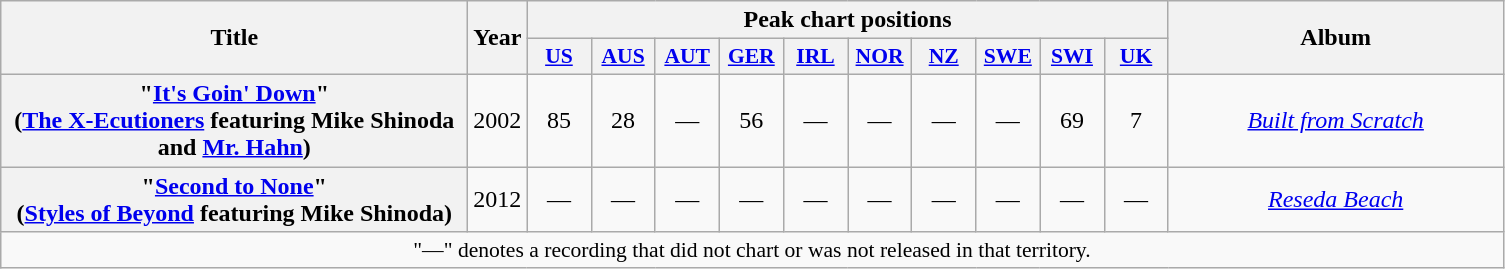<table class="wikitable plainrowheaders" style="text-align:center;">
<tr>
<th scope="col" rowspan="2" style="width:19em;">Title</th>
<th scope="col" rowspan="2">Year</th>
<th scope="col" colspan="10">Peak chart positions</th>
<th scope="col" rowspan="2" style="width:13.5em;">Album</th>
</tr>
<tr>
<th scope="col" style="width:2.5em;font-size:90%;"><a href='#'>US</a><br></th>
<th scope="col" style="width:2.5em;font-size:90%;"><a href='#'>AUS</a><br></th>
<th scope="col" style="width:2.5em;font-size:90%;"><a href='#'>AUT</a><br></th>
<th scope="col" style="width:2.5em;font-size:90%;"><a href='#'>GER</a><br></th>
<th scope="col" style="width:2.5em;font-size:90%;"><a href='#'>IRL</a><br></th>
<th scope="col" style="width:2.5em;font-size:90%;"><a href='#'>NOR</a><br></th>
<th scope="col" style="width:2.5em;font-size:90%;"><a href='#'>NZ</a><br></th>
<th scope="col" style="width:2.5em;font-size:90%;"><a href='#'>SWE</a><br></th>
<th scope="col" style="width:2.5em;font-size:90%;"><a href='#'>SWI</a><br></th>
<th scope="col" style="width:2.5em;font-size:90%;"><a href='#'>UK</a><br></th>
</tr>
<tr>
<th scope="row">"<a href='#'>It's Goin' Down</a>"<br><span>(<a href='#'>The X-Ecutioners</a> featuring Mike Shinoda and <a href='#'>Mr. Hahn</a>)</span></th>
<td>2002</td>
<td>85</td>
<td>28</td>
<td>—</td>
<td>56</td>
<td>—</td>
<td>—</td>
<td>—</td>
<td>—</td>
<td>69</td>
<td>7</td>
<td><em><a href='#'>Built from Scratch</a></em></td>
</tr>
<tr>
<th scope="row">"<a href='#'>Second to None</a>"<br><span>(<a href='#'>Styles of Beyond</a> featuring Mike Shinoda)</span></th>
<td>2012</td>
<td>—</td>
<td>—</td>
<td>—</td>
<td>—</td>
<td>—</td>
<td>—</td>
<td>—</td>
<td>—</td>
<td>—</td>
<td>—</td>
<td><em><a href='#'>Reseda Beach</a></em></td>
</tr>
<tr>
<td colspan="13" style="font-size:90%">"—" denotes a recording that did not chart or was not released in that territory.</td>
</tr>
</table>
